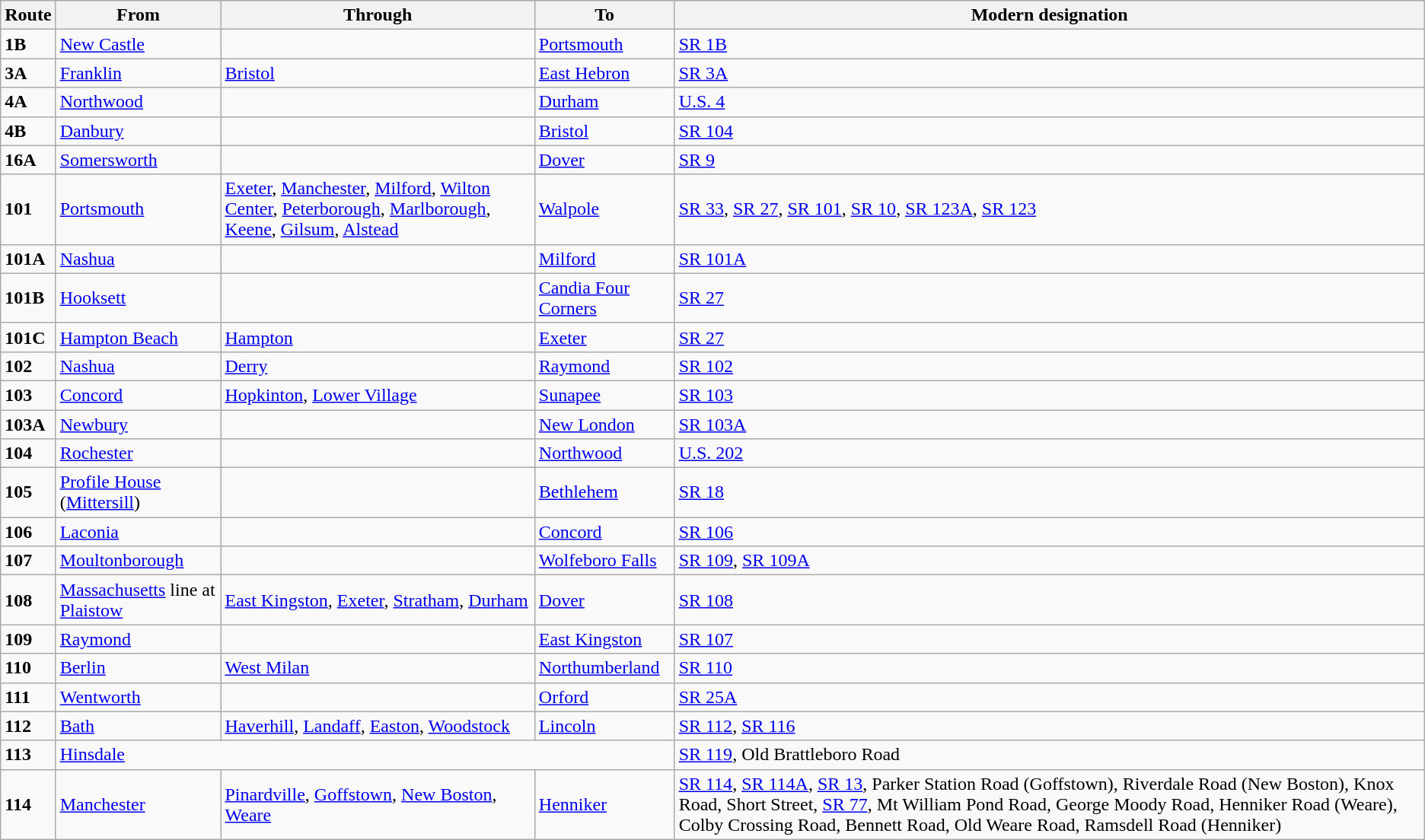<table class="wikitable">
<tr>
<th>Route<br></th>
<th>From</th>
<th>Through</th>
<th>To</th>
<th>Modern designation</th>
</tr>
<tr>
<td><strong>1B</strong></td>
<td><a href='#'>New Castle</a></td>
<td></td>
<td><a href='#'>Portsmouth</a></td>
<td><a href='#'>SR 1B</a></td>
</tr>
<tr>
<td><strong>3A</strong></td>
<td><a href='#'>Franklin</a></td>
<td><a href='#'>Bristol</a></td>
<td><a href='#'>East Hebron</a></td>
<td><a href='#'>SR 3A</a></td>
</tr>
<tr>
<td><strong>4A</strong></td>
<td><a href='#'>Northwood</a></td>
<td></td>
<td><a href='#'>Durham</a></td>
<td><a href='#'>U.S. 4</a></td>
</tr>
<tr>
<td><strong>4B</strong></td>
<td><a href='#'>Danbury</a></td>
<td></td>
<td><a href='#'>Bristol</a></td>
<td><a href='#'>SR 104</a></td>
</tr>
<tr>
<td><strong>16A</strong></td>
<td><a href='#'>Somersworth</a></td>
<td></td>
<td><a href='#'>Dover</a></td>
<td><a href='#'>SR 9</a></td>
</tr>
<tr>
<td><strong>101</strong></td>
<td><a href='#'>Portsmouth</a></td>
<td><a href='#'>Exeter</a>, <a href='#'>Manchester</a>, <a href='#'>Milford</a>, <a href='#'>Wilton Center</a>, <a href='#'>Peterborough</a>,  <a href='#'>Marlborough</a>, <a href='#'>Keene</a>, <a href='#'>Gilsum</a>, <a href='#'>Alstead</a></td>
<td><a href='#'>Walpole</a></td>
<td><a href='#'>SR 33</a>, <a href='#'>SR 27</a>, <a href='#'>SR 101</a>, <a href='#'>SR 10</a>, <a href='#'>SR 123A</a>, <a href='#'>SR 123</a></td>
</tr>
<tr>
<td><strong>101A</strong></td>
<td><a href='#'>Nashua</a></td>
<td></td>
<td><a href='#'>Milford</a></td>
<td><a href='#'>SR 101A</a></td>
</tr>
<tr>
<td><strong>101B</strong></td>
<td><a href='#'>Hooksett</a></td>
<td></td>
<td><a href='#'>Candia Four Corners</a></td>
<td><a href='#'>SR 27</a></td>
</tr>
<tr>
<td><strong>101C</strong></td>
<td><a href='#'>Hampton Beach</a></td>
<td><a href='#'>Hampton</a></td>
<td><a href='#'>Exeter</a></td>
<td><a href='#'>SR 27</a></td>
</tr>
<tr>
<td><strong>102</strong></td>
<td><a href='#'>Nashua</a></td>
<td><a href='#'>Derry</a></td>
<td><a href='#'>Raymond</a></td>
<td><a href='#'>SR 102</a></td>
</tr>
<tr>
<td><strong>103</strong></td>
<td><a href='#'>Concord</a></td>
<td><a href='#'>Hopkinton</a>, <a href='#'>Lower Village</a></td>
<td><a href='#'>Sunapee</a></td>
<td><a href='#'>SR 103</a></td>
</tr>
<tr>
<td><strong>103A</strong></td>
<td><a href='#'>Newbury</a></td>
<td></td>
<td><a href='#'>New London</a></td>
<td><a href='#'>SR 103A</a></td>
</tr>
<tr>
<td><strong>104</strong></td>
<td><a href='#'>Rochester</a></td>
<td></td>
<td><a href='#'>Northwood</a></td>
<td><a href='#'>U.S. 202</a></td>
</tr>
<tr>
<td><strong>105</strong></td>
<td><a href='#'>Profile House</a> (<a href='#'>Mittersill</a>)</td>
<td></td>
<td><a href='#'>Bethlehem</a></td>
<td><a href='#'>SR 18</a></td>
</tr>
<tr>
<td><strong>106</strong></td>
<td><a href='#'>Laconia</a></td>
<td></td>
<td><a href='#'>Concord</a></td>
<td><a href='#'>SR 106</a></td>
</tr>
<tr>
<td><strong>107</strong></td>
<td><a href='#'>Moultonborough</a></td>
<td></td>
<td><a href='#'>Wolfeboro Falls</a></td>
<td><a href='#'>SR 109</a>, <a href='#'>SR 109A</a></td>
</tr>
<tr>
<td><strong>108</strong></td>
<td><a href='#'>Massachusetts</a> line at <a href='#'>Plaistow</a></td>
<td><a href='#'>East Kingston</a>, <a href='#'>Exeter</a>, <a href='#'>Stratham</a>, <a href='#'>Durham</a></td>
<td><a href='#'>Dover</a></td>
<td><a href='#'>SR 108</a></td>
</tr>
<tr>
<td><strong>109</strong></td>
<td><a href='#'>Raymond</a></td>
<td></td>
<td><a href='#'>East Kingston</a></td>
<td><a href='#'>SR 107</a></td>
</tr>
<tr>
<td><strong>110</strong></td>
<td><a href='#'>Berlin</a></td>
<td><a href='#'>West Milan</a></td>
<td><a href='#'>Northumberland</a></td>
<td><a href='#'>SR 110</a></td>
</tr>
<tr>
<td><strong>111</strong></td>
<td><a href='#'>Wentworth</a></td>
<td></td>
<td><a href='#'>Orford</a></td>
<td><a href='#'>SR 25A</a></td>
</tr>
<tr>
<td><strong>112</strong></td>
<td><a href='#'>Bath</a></td>
<td><a href='#'>Haverhill</a>, <a href='#'>Landaff</a>, <a href='#'>Easton</a>, <a href='#'>Woodstock</a></td>
<td><a href='#'>Lincoln</a></td>
<td><a href='#'>SR 112</a>, <a href='#'>SR 116</a></td>
</tr>
<tr>
<td><strong>113</strong></td>
<td colspan="3"><a href='#'>Hinsdale</a></td>
<td><a href='#'>SR 119</a>, Old Brattleboro Road</td>
</tr>
<tr>
<td><strong>114</strong></td>
<td><a href='#'>Manchester</a></td>
<td><a href='#'>Pinardville</a>, <a href='#'>Goffstown</a>, <a href='#'>New Boston</a>, <a href='#'>Weare</a></td>
<td><a href='#'>Henniker</a></td>
<td><a href='#'>SR 114</a>, <a href='#'>SR 114A</a>, <a href='#'>SR 13</a>, Parker Station Road (Goffstown), Riverdale Road (New Boston), Knox Road, Short Street, <a href='#'>SR 77</a>, Mt William Pond Road, George Moody Road, Henniker Road (Weare), Colby Crossing Road, Bennett Road, Old Weare Road, Ramsdell Road (Henniker)</td>
</tr>
</table>
